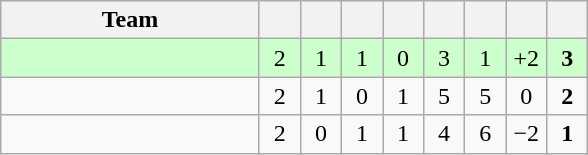<table class="wikitable" style="text-align: center;">
<tr>
<th width="165">Team</th>
<th width="20"></th>
<th width="20"></th>
<th width="20"></th>
<th width="20"></th>
<th width="20"></th>
<th width="20"></th>
<th width="20"></th>
<th width="20"></th>
</tr>
<tr bgcolor=ccffcc>
<td style="text-align:left;"></td>
<td>2</td>
<td>1</td>
<td>1</td>
<td>0</td>
<td>3</td>
<td>1</td>
<td>+2</td>
<td><strong>3</strong></td>
</tr>
<tr>
<td style="text-align:left;"></td>
<td>2</td>
<td>1</td>
<td>0</td>
<td>1</td>
<td>5</td>
<td>5</td>
<td>0</td>
<td><strong>2</strong></td>
</tr>
<tr>
<td style="text-align:left;"></td>
<td>2</td>
<td>0</td>
<td>1</td>
<td>1</td>
<td>4</td>
<td>6</td>
<td>−2</td>
<td><strong>1</strong></td>
</tr>
</table>
